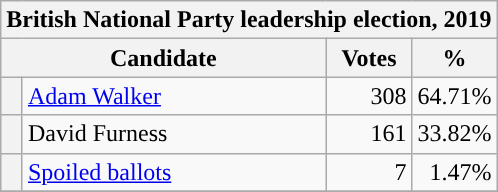<table class="wikitable">
<tr>
<th colspan="4">British National Party leadership election, 2019</th>
</tr>
<tr>
<th colspan="2" style="width: 170px">Candidate</th>
<th style="width: 50px">Votes</th>
<th style="width: 40px">%</th>
</tr>
<tr>
<th style="background-color: "></th>
<td><a href='#'>Adam Walker</a></td>
<td align="right">308</td>
<td align="right">64.71%</td>
</tr>
<tr>
<th style="background-color: "></th>
<td>David Furness</td>
<td align="right">161</td>
<td align="right">33.82%</td>
</tr>
<tr>
<th style="background-color: "></th>
<td><a href='#'>Spoiled ballots</a></td>
<td align="right">7</td>
<td align="right">1.47%</td>
</tr>
<tr>
</tr>
</table>
